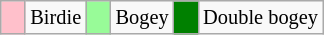<table class="wikitable" span = 50 style="font-size:85%">
<tr>
<td style="background:Pink; width:10px;"></td>
<td>Birdie</td>
<td style="background:PaleGreen; width:10px;"></td>
<td>Bogey</td>
<td style="background:Green; width:10px;"></td>
<td>Double bogey</td>
</tr>
</table>
